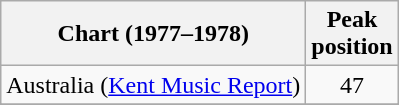<table class="wikitable sortable">
<tr>
<th>Chart (1977–1978)</th>
<th>Peak<br>position</th>
</tr>
<tr>
<td>Australia (<a href='#'>Kent Music Report</a>)</td>
<td style="text-align:center;">47</td>
</tr>
<tr>
</tr>
<tr>
</tr>
</table>
